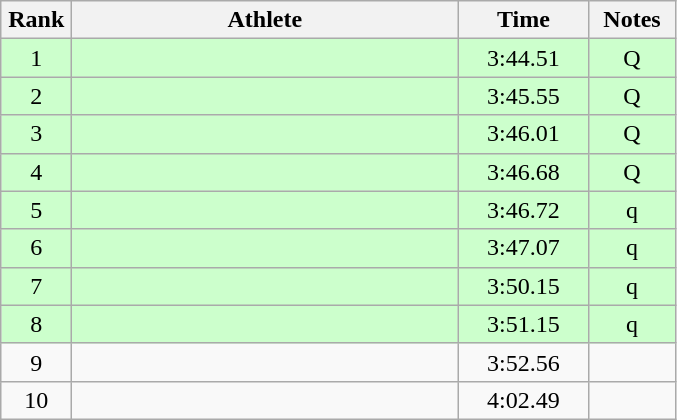<table class="wikitable" style="text-align:center">
<tr>
<th width=40>Rank</th>
<th width=250>Athlete</th>
<th width=80>Time</th>
<th width=50>Notes</th>
</tr>
<tr bgcolor=ccffcc>
<td>1</td>
<td align=left></td>
<td>3:44.51</td>
<td>Q</td>
</tr>
<tr bgcolor=ccffcc>
<td>2</td>
<td align=left></td>
<td>3:45.55</td>
<td>Q</td>
</tr>
<tr bgcolor=ccffcc>
<td>3</td>
<td align=left></td>
<td>3:46.01</td>
<td>Q</td>
</tr>
<tr bgcolor=ccffcc>
<td>4</td>
<td align=left></td>
<td>3:46.68</td>
<td>Q</td>
</tr>
<tr bgcolor=ccffcc>
<td>5</td>
<td align=left></td>
<td>3:46.72</td>
<td>q</td>
</tr>
<tr bgcolor=ccffcc>
<td>6</td>
<td align=left></td>
<td>3:47.07</td>
<td>q</td>
</tr>
<tr bgcolor=ccffcc>
<td>7</td>
<td align=left></td>
<td>3:50.15</td>
<td>q</td>
</tr>
<tr bgcolor=ccffcc>
<td>8</td>
<td align=left></td>
<td>3:51.15</td>
<td>q</td>
</tr>
<tr>
<td>9</td>
<td align=left></td>
<td>3:52.56</td>
<td></td>
</tr>
<tr>
<td>10</td>
<td align=left></td>
<td>4:02.49</td>
<td></td>
</tr>
</table>
